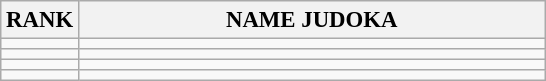<table class="wikitable" style="font-size:95%;">
<tr>
<th>RANK</th>
<th align="left" style="width: 20em">NAME JUDOKA</th>
</tr>
<tr>
<td align="center"></td>
<td></td>
</tr>
<tr>
<td align="center"></td>
<td></td>
</tr>
<tr>
<td align="center"></td>
<td></td>
</tr>
<tr>
<td align="center"></td>
<td></td>
</tr>
</table>
